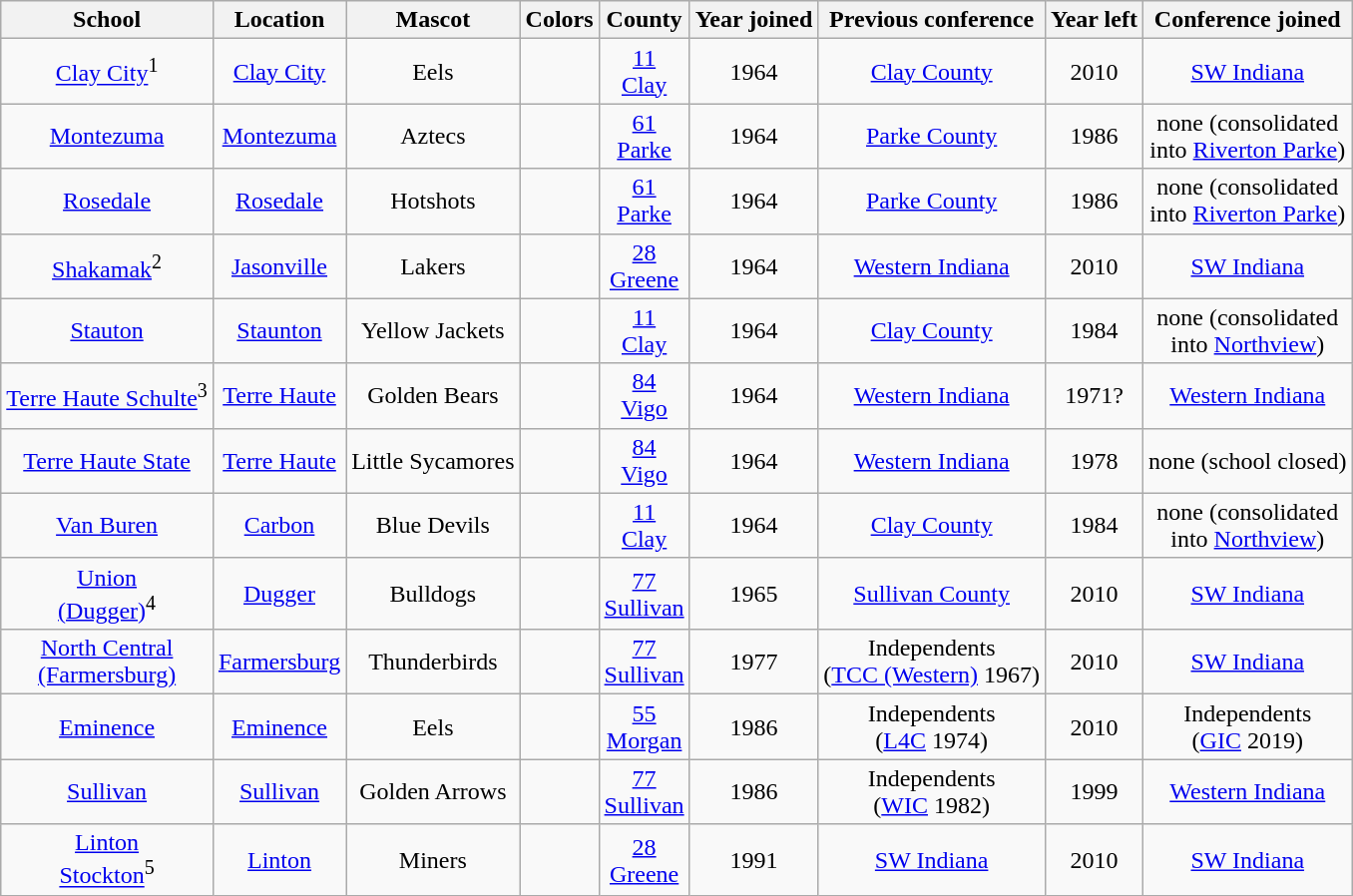<table class="wikitable" style="text-align:center;">
<tr>
<th>School</th>
<th>Location</th>
<th>Mascot</th>
<th>Colors</th>
<th>County</th>
<th>Year joined</th>
<th>Previous conference</th>
<th>Year left</th>
<th>Conference joined</th>
</tr>
<tr>
<td><a href='#'>Clay City</a><sup>1</sup></td>
<td><a href='#'>Clay City</a></td>
<td>Eels</td>
<td> </td>
<td><a href='#'>11 <br> Clay</a></td>
<td>1964</td>
<td><a href='#'>Clay County</a></td>
<td>2010</td>
<td><a href='#'>SW Indiana</a></td>
</tr>
<tr>
<td><a href='#'>Montezuma</a></td>
<td><a href='#'>Montezuma</a></td>
<td>Aztecs</td>
<td> </td>
<td><a href='#'>61 <br> Parke</a></td>
<td>1964</td>
<td><a href='#'>Parke County</a></td>
<td>1986</td>
<td>none (consolidated <br> into <a href='#'>Riverton Parke</a>)</td>
</tr>
<tr>
<td><a href='#'>Rosedale</a></td>
<td><a href='#'>Rosedale</a></td>
<td>Hotshots</td>
<td> </td>
<td><a href='#'>61 <br> Parke</a></td>
<td>1964</td>
<td><a href='#'>Parke County</a></td>
<td>1986</td>
<td>none (consolidated <br> into <a href='#'>Riverton Parke</a>)</td>
</tr>
<tr>
<td><a href='#'>Shakamak</a><sup>2</sup></td>
<td><a href='#'>Jasonville</a></td>
<td>Lakers</td>
<td> </td>
<td><a href='#'>28 <br> Greene</a></td>
<td>1964</td>
<td><a href='#'>Western Indiana</a></td>
<td>2010</td>
<td><a href='#'>SW Indiana</a></td>
</tr>
<tr>
<td><a href='#'>Stauton</a></td>
<td><a href='#'>Staunton</a></td>
<td>Yellow Jackets</td>
<td> </td>
<td><a href='#'>11 <br> Clay</a></td>
<td>1964</td>
<td><a href='#'>Clay County</a></td>
<td>1984</td>
<td>none (consolidated <br> into <a href='#'>Northview</a>)</td>
</tr>
<tr>
<td><a href='#'>Terre Haute Schulte</a><sup>3</sup></td>
<td><a href='#'>Terre Haute</a></td>
<td>Golden Bears</td>
<td> </td>
<td><a href='#'>84 <br> Vigo</a></td>
<td>1964</td>
<td><a href='#'>Western Indiana</a></td>
<td>1971?</td>
<td><a href='#'>Western Indiana</a></td>
</tr>
<tr>
<td><a href='#'>Terre Haute State</a></td>
<td><a href='#'>Terre Haute</a></td>
<td>Little Sycamores</td>
<td> </td>
<td><a href='#'>84 <br> Vigo</a></td>
<td>1964</td>
<td><a href='#'>Western Indiana</a></td>
<td>1978</td>
<td>none (school closed)</td>
</tr>
<tr>
<td><a href='#'>Van Buren</a></td>
<td><a href='#'>Carbon</a></td>
<td>Blue Devils</td>
<td> </td>
<td><a href='#'>11 <br> Clay</a></td>
<td>1964</td>
<td><a href='#'>Clay County</a></td>
<td>1984</td>
<td>none (consolidated <br> into <a href='#'>Northview</a>)</td>
</tr>
<tr>
<td><a href='#'>Union <br> (Dugger)</a><sup>4</sup></td>
<td><a href='#'>Dugger</a></td>
<td>Bulldogs</td>
<td>  </td>
<td><a href='#'>77 <br> Sullivan</a></td>
<td>1965</td>
<td><a href='#'>Sullivan County</a></td>
<td>2010</td>
<td><a href='#'>SW Indiana</a></td>
</tr>
<tr>
<td><a href='#'>North Central <br> (Farmersburg)</a></td>
<td><a href='#'>Farmersburg</a></td>
<td>Thunderbirds</td>
<td> </td>
<td><a href='#'>77 <br> Sullivan</a></td>
<td>1977</td>
<td>Independents<br>(<a href='#'>TCC (Western)</a> 1967)</td>
<td>2010</td>
<td><a href='#'>SW Indiana</a></td>
</tr>
<tr>
<td><a href='#'>Eminence</a></td>
<td><a href='#'>Eminence</a></td>
<td>Eels</td>
<td>  </td>
<td><a href='#'>55 <br> Morgan</a></td>
<td>1986</td>
<td>Independents<br>(<a href='#'>L4C</a> 1974)</td>
<td>2010</td>
<td>Independents<br>(<a href='#'>GIC</a> 2019)</td>
</tr>
<tr>
<td><a href='#'>Sullivan</a></td>
<td><a href='#'>Sullivan</a></td>
<td>Golden Arrows</td>
<td>  </td>
<td><a href='#'>77 <br> Sullivan</a></td>
<td>1986</td>
<td>Independents<br>(<a href='#'>WIC</a> 1982)</td>
<td>1999</td>
<td><a href='#'>Western Indiana</a></td>
</tr>
<tr>
<td><a href='#'>Linton <br> Stockton</a><sup>5</sup></td>
<td><a href='#'>Linton</a></td>
<td>Miners</td>
<td>  </td>
<td><a href='#'>28 <br> Greene</a></td>
<td>1991</td>
<td><a href='#'>SW Indiana</a></td>
<td>2010</td>
<td><a href='#'>SW Indiana</a></td>
</tr>
</table>
